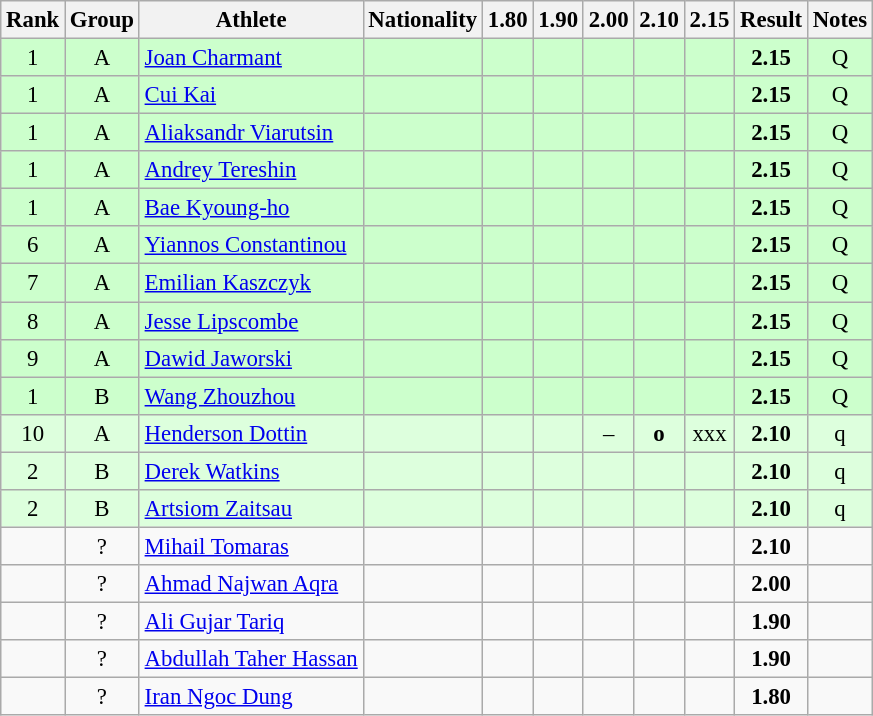<table class="wikitable sortable" style="text-align:center;font-size:95%">
<tr>
<th>Rank</th>
<th>Group</th>
<th>Athlete</th>
<th>Nationality</th>
<th>1.80</th>
<th>1.90</th>
<th>2.00</th>
<th>2.10</th>
<th>2.15</th>
<th>Result</th>
<th>Notes</th>
</tr>
<tr bgcolor=ccffcc>
<td>1</td>
<td>A</td>
<td align="left"><a href='#'>Joan Charmant</a></td>
<td align=left></td>
<td></td>
<td></td>
<td></td>
<td></td>
<td></td>
<td><strong>2.15</strong></td>
<td>Q</td>
</tr>
<tr bgcolor=ccffcc>
<td>1</td>
<td>A</td>
<td align="left"><a href='#'>Cui Kai</a></td>
<td align=left></td>
<td></td>
<td></td>
<td></td>
<td></td>
<td></td>
<td><strong>2.15</strong></td>
<td>Q</td>
</tr>
<tr bgcolor=ccffcc>
<td>1</td>
<td>A</td>
<td align="left"><a href='#'>Aliaksandr Viarutsin</a></td>
<td align=left></td>
<td></td>
<td></td>
<td></td>
<td></td>
<td></td>
<td><strong>2.15</strong></td>
<td>Q</td>
</tr>
<tr bgcolor=ccffcc>
<td>1</td>
<td>A</td>
<td align="left"><a href='#'>Andrey Tereshin</a></td>
<td align=left></td>
<td></td>
<td></td>
<td></td>
<td></td>
<td></td>
<td><strong>2.15</strong></td>
<td>Q</td>
</tr>
<tr bgcolor=ccffcc>
<td>1</td>
<td>A</td>
<td align="left"><a href='#'>Bae Kyoung-ho</a></td>
<td align=left></td>
<td></td>
<td></td>
<td></td>
<td></td>
<td></td>
<td><strong>2.15</strong></td>
<td>Q</td>
</tr>
<tr bgcolor=ccffcc>
<td>6</td>
<td>A</td>
<td align="left"><a href='#'>Yiannos Constantinou</a></td>
<td align=left></td>
<td></td>
<td></td>
<td></td>
<td></td>
<td></td>
<td><strong>2.15</strong></td>
<td>Q</td>
</tr>
<tr bgcolor=ccffcc>
<td>7</td>
<td>A</td>
<td align="left"><a href='#'>Emilian Kaszczyk</a></td>
<td align=left></td>
<td></td>
<td></td>
<td></td>
<td></td>
<td></td>
<td><strong>2.15</strong></td>
<td>Q</td>
</tr>
<tr bgcolor=ccffcc>
<td>8</td>
<td>A</td>
<td align="left"><a href='#'>Jesse Lipscombe</a></td>
<td align=left></td>
<td></td>
<td></td>
<td></td>
<td></td>
<td></td>
<td><strong>2.15</strong></td>
<td>Q</td>
</tr>
<tr bgcolor=ccffcc>
<td>9</td>
<td>A</td>
<td align="left"><a href='#'>Dawid Jaworski</a></td>
<td align=left></td>
<td></td>
<td></td>
<td></td>
<td></td>
<td></td>
<td><strong>2.15</strong></td>
<td>Q</td>
</tr>
<tr bgcolor=ccffcc>
<td>1</td>
<td>B</td>
<td align="left"><a href='#'>Wang Zhouzhou</a></td>
<td align=left></td>
<td></td>
<td></td>
<td></td>
<td></td>
<td></td>
<td><strong>2.15</strong></td>
<td>Q</td>
</tr>
<tr bgcolor=ddffdd>
<td>10</td>
<td>A</td>
<td align="left"><a href='#'>Henderson Dottin</a></td>
<td align=left></td>
<td></td>
<td></td>
<td>–</td>
<td><strong>o</strong></td>
<td>xxx</td>
<td><strong>2.10</strong></td>
<td>q</td>
</tr>
<tr bgcolor=ddffdd>
<td>2</td>
<td>B</td>
<td align="left"><a href='#'>Derek Watkins</a></td>
<td align=left></td>
<td></td>
<td></td>
<td></td>
<td></td>
<td></td>
<td><strong>2.10</strong></td>
<td>q</td>
</tr>
<tr bgcolor=ddffdd>
<td>2</td>
<td>B</td>
<td align="left"><a href='#'>Artsiom Zaitsau</a></td>
<td align=left></td>
<td></td>
<td></td>
<td></td>
<td></td>
<td></td>
<td><strong>2.10</strong></td>
<td>q</td>
</tr>
<tr>
<td></td>
<td>?</td>
<td align="left"><a href='#'>Mihail Tomaras</a></td>
<td align=left></td>
<td></td>
<td></td>
<td></td>
<td></td>
<td></td>
<td><strong>2.10</strong></td>
<td></td>
</tr>
<tr>
<td></td>
<td>?</td>
<td align="left"><a href='#'>Ahmad Najwan Aqra</a></td>
<td align=left></td>
<td></td>
<td></td>
<td></td>
<td></td>
<td></td>
<td><strong>2.00</strong></td>
<td></td>
</tr>
<tr>
<td></td>
<td>?</td>
<td align="left"><a href='#'>Ali Gujar Tariq</a></td>
<td align=left></td>
<td></td>
<td></td>
<td></td>
<td></td>
<td></td>
<td><strong>1.90</strong></td>
<td></td>
</tr>
<tr>
<td></td>
<td>?</td>
<td align="left"><a href='#'>Abdullah Taher Hassan</a></td>
<td align=left></td>
<td></td>
<td></td>
<td></td>
<td></td>
<td></td>
<td><strong>1.90</strong></td>
<td></td>
</tr>
<tr>
<td></td>
<td>?</td>
<td align="left"><a href='#'>Iran Ngoc Dung</a></td>
<td align=left></td>
<td></td>
<td></td>
<td></td>
<td></td>
<td></td>
<td><strong>1.80</strong></td>
<td></td>
</tr>
</table>
